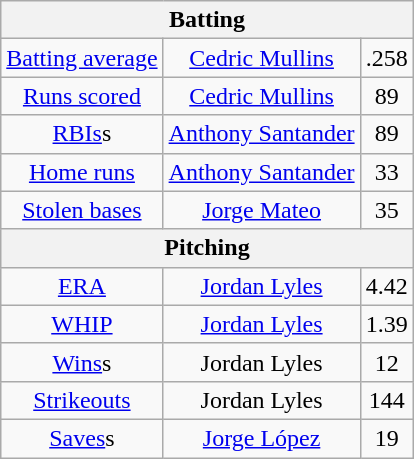<table class="wikitable" style="text-align:center; font-size: 100%;">
<tr>
<th colspan=3>Batting</th>
</tr>
<tr>
<td><a href='#'>Batting average</a></td>
<td><a href='#'>Cedric Mullins</a></td>
<td>.258</td>
</tr>
<tr>
<td><a href='#'>Runs scored</a></td>
<td><a href='#'>Cedric Mullins</a></td>
<td>89</td>
</tr>
<tr>
<td><a href='#'>RBIs</a>s</td>
<td><a href='#'>Anthony Santander</a></td>
<td>89</td>
</tr>
<tr>
<td><a href='#'>Home runs</a></td>
<td><a href='#'>Anthony Santander</a></td>
<td>33</td>
</tr>
<tr>
<td><a href='#'>Stolen bases</a></td>
<td><a href='#'>Jorge Mateo</a></td>
<td>35</td>
</tr>
<tr>
<th colspan=3>Pitching</th>
</tr>
<tr>
<td><a href='#'>ERA</a></td>
<td><a href='#'>Jordan Lyles</a></td>
<td>4.42</td>
</tr>
<tr>
<td><a href='#'>WHIP</a></td>
<td><a href='#'>Jordan Lyles</a></td>
<td>1.39</td>
</tr>
<tr>
<td><a href='#'>Wins</a>s</td>
<td>Jordan Lyles</td>
<td>12</td>
</tr>
<tr>
<td><a href='#'>Strikeouts</a></td>
<td>Jordan Lyles</td>
<td>144</td>
</tr>
<tr>
<td><a href='#'>Saves</a>s</td>
<td><a href='#'>Jorge López</a></td>
<td>19</td>
</tr>
</table>
